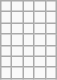<table class="wikitable">
<tr>
<td></td>
<td></td>
<td></td>
<td></td>
<td></td>
</tr>
<tr>
<td></td>
<td></td>
<td></td>
<td></td>
<td></td>
</tr>
<tr>
<td></td>
<td></td>
<td></td>
<td></td>
<td></td>
</tr>
<tr>
<td></td>
<td></td>
<td></td>
<td></td>
<td></td>
</tr>
<tr>
<td></td>
<td></td>
<td></td>
<td></td>
<td></td>
</tr>
<tr>
<td></td>
<td></td>
<td></td>
<td></td>
<td></td>
</tr>
<tr>
<td></td>
<td></td>
<td></td>
<td></td>
</tr>
</table>
